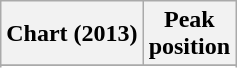<table class="wikitable sortable plainrowheaders" style="text-align:center">
<tr>
<th scope="col">Chart (2013)</th>
<th scope="col">Peak<br>position</th>
</tr>
<tr>
</tr>
<tr>
</tr>
</table>
